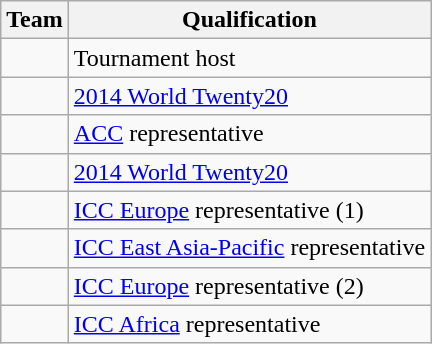<table class="wikitable">
<tr>
<th>Team</th>
<th>Qualification</th>
</tr>
<tr>
<td></td>
<td>Tournament host</td>
</tr>
<tr>
<td></td>
<td><a href='#'>2014 World Twenty20</a></td>
</tr>
<tr>
<td></td>
<td><a href='#'>ACC</a> representative</td>
</tr>
<tr>
<td></td>
<td><a href='#'>2014 World Twenty20</a></td>
</tr>
<tr>
<td></td>
<td><a href='#'>ICC Europe</a> representative (1)</td>
</tr>
<tr>
<td></td>
<td><a href='#'>ICC East Asia-Pacific</a> representative</td>
</tr>
<tr>
<td></td>
<td><a href='#'>ICC Europe</a> representative (2)</td>
</tr>
<tr>
<td></td>
<td><a href='#'>ICC Africa</a> representative</td>
</tr>
</table>
